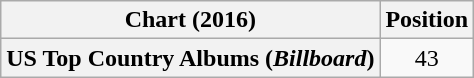<table class="wikitable plainrowheaders" style="text-align:center">
<tr>
<th>Chart (2016)</th>
<th>Position</th>
</tr>
<tr>
<th scope="row">US Top Country Albums (<em>Billboard</em>)</th>
<td>43</td>
</tr>
</table>
